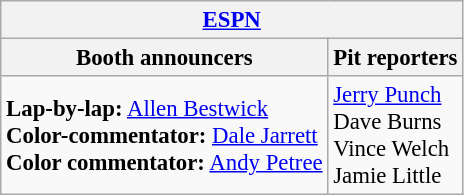<table class="wikitable" style="font-size: 95%;">
<tr>
<th colspan="2"><a href='#'>ESPN</a></th>
</tr>
<tr>
<th>Booth announcers</th>
<th>Pit reporters</th>
</tr>
<tr>
<td><strong>Lap-by-lap:</strong> <a href='#'>Allen Bestwick</a><br><strong>Color-commentator:</strong> <a href='#'>Dale Jarrett</a><br><strong>Color commentator:</strong> <a href='#'>Andy Petree</a></td>
<td><a href='#'>Jerry Punch</a><br>Dave Burns<br>Vince Welch<br>Jamie Little</td>
</tr>
</table>
